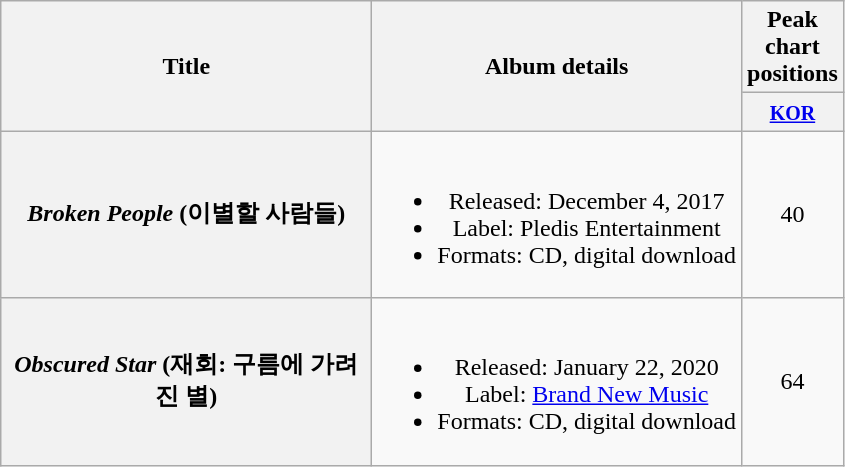<table class="wikitable plainrowheaders" style="text-align:center;">
<tr>
<th scope="col" rowspan="2" style="width:15em;">Title</th>
<th scope="col" rowspan="2">Album details</th>
<th scope="col" style="width:3em;">Peak chart positions</th>
</tr>
<tr>
<th><small><a href='#'>KOR</a></small><br></th>
</tr>
<tr>
<th scope="row"><em>Broken People</em> (이별할 사람들)</th>
<td><br><ul><li>Released: December 4, 2017</li><li>Label: Pledis Entertainment</li><li>Formats: CD, digital download</li></ul></td>
<td>40</td>
</tr>
<tr>
<th scope="row"><em>Obscured Star</em> (재회: 구름에 가려진 별)</th>
<td><br><ul><li>Released: January 22, 2020</li><li>Label: <a href='#'>Brand New Music</a></li><li>Formats: CD, digital download</li></ul></td>
<td>64</td>
</tr>
</table>
